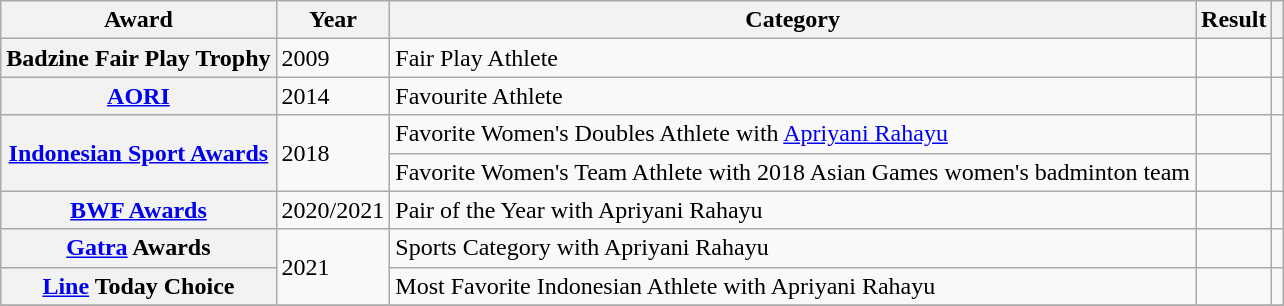<table class="wikitable plainrowheaders sortable">
<tr>
<th scope="col">Award</th>
<th scope="col">Year</th>
<th scope="col">Category</th>
<th scope="col">Result</th>
<th scope="col" class="unsortable"></th>
</tr>
<tr>
<th scope="row">Badzine Fair Play Trophy</th>
<td>2009</td>
<td>Fair Play Athlete</td>
<td></td>
<td></td>
</tr>
<tr>
<th scope="row"><a href='#'>AORI</a></th>
<td>2014</td>
<td>Favourite Athlete</td>
<td></td>
<td></td>
</tr>
<tr>
<th rowspan="2" scope="row"><a href='#'>Indonesian Sport Awards</a></th>
<td rowspan="2">2018</td>
<td>Favorite Women's Doubles Athlete with <a href='#'>Apriyani Rahayu</a></td>
<td></td>
<td rowspan="2"></td>
</tr>
<tr>
<td>Favorite Women's Team Athlete with 2018 Asian Games women's badminton team</td>
<td></td>
</tr>
<tr>
<th scope="row"><a href='#'>BWF Awards</a></th>
<td>2020/2021</td>
<td>Pair of the Year with Apriyani Rahayu</td>
<td></td>
<td></td>
</tr>
<tr>
<th scope="row"><a href='#'>Gatra</a> Awards</th>
<td rowspan="2">2021</td>
<td>Sports Category with Apriyani Rahayu</td>
<td></td>
<td></td>
</tr>
<tr>
<th scope="row"><a href='#'>Line</a> Today Choice</th>
<td>Most Favorite Indonesian Athlete with Apriyani Rahayu</td>
<td></td>
<td></td>
</tr>
<tr>
</tr>
</table>
